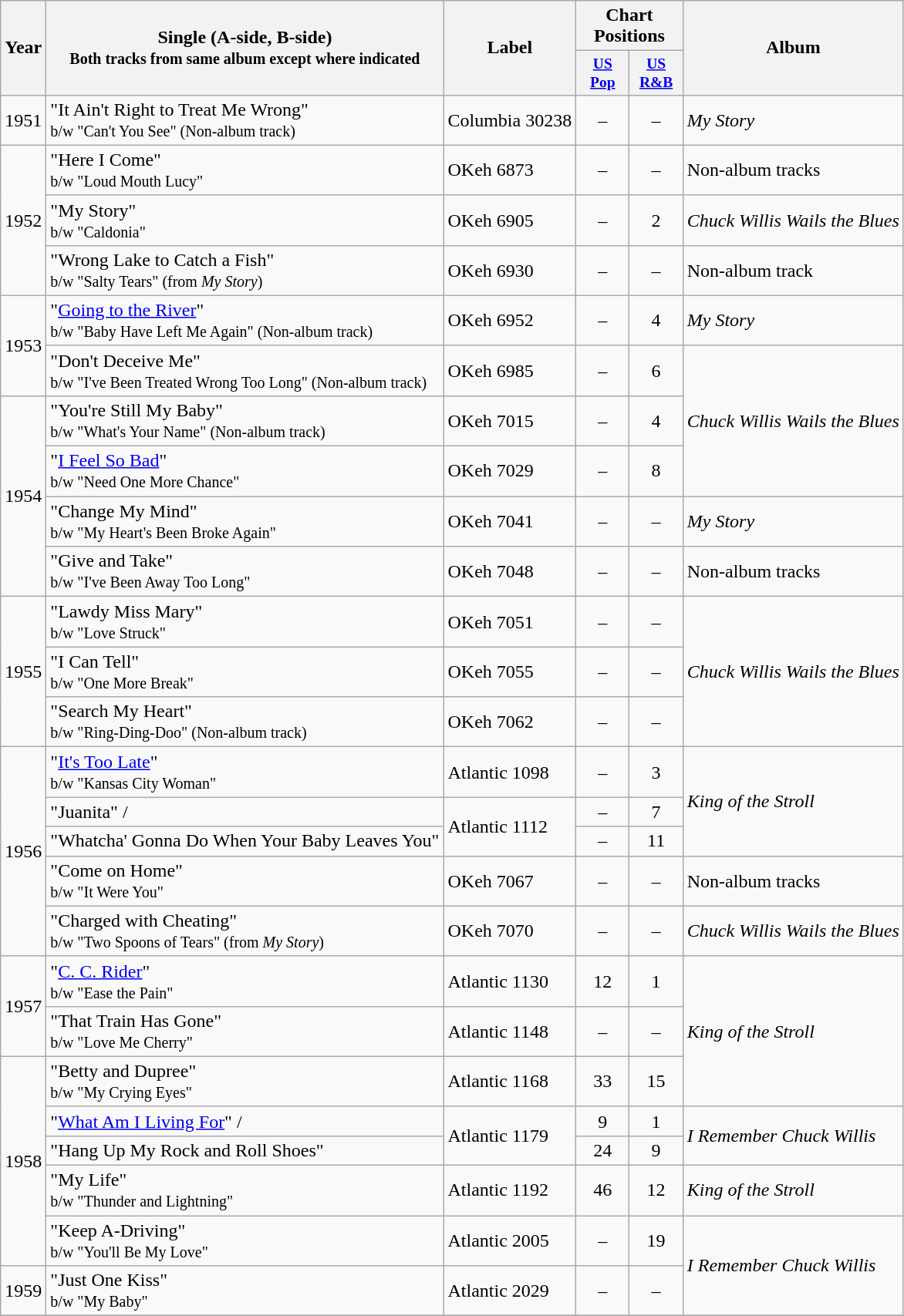<table class="wikitable" style="text-align:center;">
<tr>
<th rowspan="2">Year</th>
<th rowspan="2">Single (A-side, B-side)<br><small>Both tracks from same album except where indicated</small></th>
<th rowspan="2">Label</th>
<th colspan="2">Chart Positions</th>
<th rowspan="2">Album</th>
</tr>
<tr style="font-size:small;">
<th width="40"><a href='#'>US Pop</a></th>
<th width="40"><a href='#'>US<br>R&B</a></th>
</tr>
<tr>
<td rowspan="1">1951</td>
<td align="left">"It Ain't Right to Treat Me Wrong"<br><small>b/w "Can't You See" (Non-album track)</small></td>
<td align="left">Columbia 30238</td>
<td>–</td>
<td>–</td>
<td align="left"><em>My Story</em></td>
</tr>
<tr>
<td rowspan="3">1952</td>
<td align="left">"Here I Come"<br><small>b/w "Loud Mouth Lucy"</small></td>
<td align="left">OKeh 6873</td>
<td>–</td>
<td>–</td>
<td align="left">Non-album tracks</td>
</tr>
<tr>
<td align="left">"My Story"<br><small>b/w "Caldonia"</small></td>
<td align="left">OKeh 6905</td>
<td>–</td>
<td>2</td>
<td align="left"><em>Chuck Willis Wails the Blues</em></td>
</tr>
<tr>
<td align="left">"Wrong Lake to Catch a Fish"<br><small>b/w "Salty Tears" (from <em>My Story</em>)</small></td>
<td align="left">OKeh 6930</td>
<td>–</td>
<td>–</td>
<td align="left">Non-album track</td>
</tr>
<tr>
<td rowspan="2">1953</td>
<td align="left">"<a href='#'>Going to the River</a>"<br><small>b/w "Baby Have Left Me Again" (Non-album track)</small></td>
<td align="left">OKeh 6952</td>
<td>–</td>
<td>4</td>
<td align="left"><em>My Story</em></td>
</tr>
<tr>
<td align="left">"Don't Deceive Me"<br><small>b/w "I've Been Treated Wrong Too Long" (Non-album track)</small></td>
<td align="left">OKeh 6985</td>
<td>–</td>
<td>6</td>
<td align="left" rowspan="3"><em>Chuck Willis Wails the Blues</em></td>
</tr>
<tr>
<td rowspan="4">1954</td>
<td align="left">"You're Still My Baby"<br><small>b/w "What's Your Name" (Non-album track)</small></td>
<td align="left">OKeh 7015</td>
<td>–</td>
<td>4</td>
</tr>
<tr>
<td align="left">"<a href='#'>I Feel So Bad</a>"<br><small>b/w "Need One More Chance"</small></td>
<td align="left">OKeh 7029</td>
<td>–</td>
<td>8</td>
</tr>
<tr>
<td align="left">"Change My Mind"<br><small>b/w "My Heart's Been Broke Again"</small></td>
<td align="left">OKeh 7041</td>
<td>–</td>
<td>–</td>
<td align="left"><em>My Story</em></td>
</tr>
<tr>
<td align="left">"Give and Take"<br><small>b/w "I've Been Away Too Long"</small></td>
<td align="left">OKeh 7048</td>
<td>–</td>
<td>–</td>
<td align="left">Non-album tracks</td>
</tr>
<tr>
<td rowspan="3">1955</td>
<td align="left">"Lawdy Miss Mary"<br><small>b/w "Love Struck"</small></td>
<td align="left">OKeh 7051</td>
<td>–</td>
<td>–</td>
<td align="left" rowspan="3"><em>Chuck Willis Wails the Blues</em></td>
</tr>
<tr>
<td align="left">"I Can Tell"<br><small>b/w "One More Break"</small></td>
<td align="left">OKeh 7055</td>
<td>–</td>
<td>–</td>
</tr>
<tr>
<td align="left">"Search My Heart"<br><small>b/w "Ring-Ding-Doo" (Non-album track)</small></td>
<td align="left">OKeh 7062</td>
<td>–</td>
<td>–</td>
</tr>
<tr>
<td rowspan="5">1956</td>
<td align="left">"<a href='#'>It's Too Late</a>"<br><small>b/w "Kansas City Woman"</small></td>
<td align="left">Atlantic 1098</td>
<td>–</td>
<td>3</td>
<td align="left" rowspan="3"><em>King of the Stroll</em></td>
</tr>
<tr>
<td align="left">"Juanita" /</td>
<td align="left" rowspan="2">Atlantic 1112</td>
<td>–</td>
<td>7</td>
</tr>
<tr>
<td align="left">"Whatcha' Gonna Do When Your Baby Leaves You"</td>
<td>–</td>
<td>11</td>
</tr>
<tr>
<td align="left">"Come on Home"<br><small>b/w "It Were You"</small></td>
<td align="left">OKeh 7067</td>
<td>–</td>
<td>–</td>
<td align="left">Non-album tracks</td>
</tr>
<tr>
<td align="left">"Charged with Cheating"<br><small>b/w "Two Spoons of Tears" (from <em>My Story</em>)</small></td>
<td align="left">OKeh 7070</td>
<td>–</td>
<td>–</td>
<td align="left"><em>Chuck Willis Wails the Blues</em></td>
</tr>
<tr>
<td rowspan="2">1957</td>
<td align="left">"<a href='#'>C. C. Rider</a>"<br><small>b/w "Ease the Pain"</small></td>
<td align="left">Atlantic 1130</td>
<td>12</td>
<td>1</td>
<td align="left" rowspan="3"><em>King of the Stroll</em></td>
</tr>
<tr>
<td align="left">"That Train Has Gone"<br><small>b/w "Love Me Cherry"</small></td>
<td align="left">Atlantic 1148</td>
<td>–</td>
<td>–</td>
</tr>
<tr>
<td rowspan="5">1958</td>
<td align="left">"Betty and Dupree"<br><small>b/w "My Crying Eyes"</small></td>
<td align="left">Atlantic 1168</td>
<td>33</td>
<td>15</td>
</tr>
<tr>
<td align="left">"<a href='#'>What Am I Living For</a>" /</td>
<td align="left" rowspan="2">Atlantic 1179</td>
<td>9</td>
<td>1</td>
<td align="left" rowspan="2"><em>I Remember Chuck Willis</em></td>
</tr>
<tr>
<td align="left">"Hang Up My Rock and Roll Shoes"</td>
<td>24</td>
<td>9</td>
</tr>
<tr>
<td align="left">"My Life"<br><small>b/w "Thunder and Lightning"</small></td>
<td align="left">Atlantic 1192</td>
<td>46</td>
<td>12</td>
<td align="left"><em>King of the Stroll</em></td>
</tr>
<tr>
<td align="left">"Keep A-Driving"<br><small>b/w "You'll Be My Love"</small></td>
<td align="left">Atlantic 2005</td>
<td>–</td>
<td>19</td>
<td align="left" rowspan="2"><em>I Remember Chuck Willis</em></td>
</tr>
<tr>
<td rowspan="1">1959</td>
<td align="left">"Just One Kiss"<br><small>b/w "My Baby"</small></td>
<td align="left">Atlantic 2029</td>
<td>–</td>
<td>–</td>
</tr>
<tr>
</tr>
</table>
